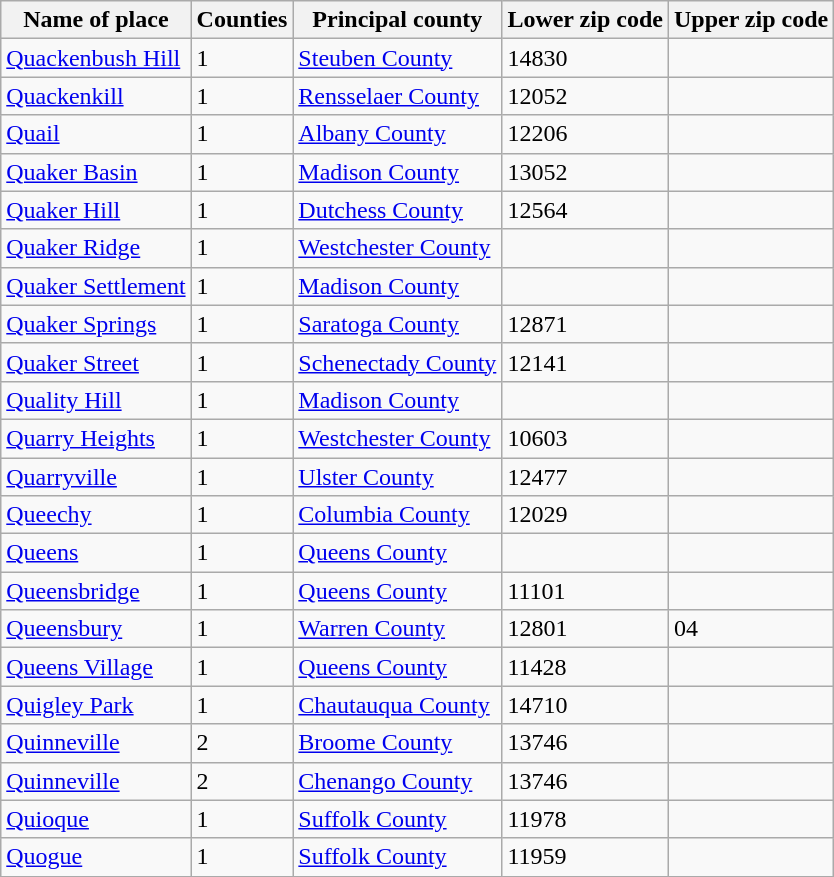<table align="center" class="wikitable">
<tr>
<th>Name of place</th>
<th>Counties</th>
<th>Principal county</th>
<th>Lower zip code</th>
<th>Upper zip code</th>
</tr>
<tr --->
<td><a href='#'>Quackenbush Hill</a></td>
<td>1</td>
<td><a href='#'>Steuben County</a></td>
<td>14830</td>
<td> </td>
</tr>
<tr --->
<td><a href='#'>Quackenkill</a></td>
<td>1</td>
<td><a href='#'>Rensselaer County</a></td>
<td>12052</td>
<td> </td>
</tr>
<tr --->
<td><a href='#'>Quail</a></td>
<td>1</td>
<td><a href='#'>Albany County</a></td>
<td>12206</td>
<td> </td>
</tr>
<tr --->
<td><a href='#'>Quaker Basin</a></td>
<td>1</td>
<td><a href='#'>Madison County</a></td>
<td>13052</td>
<td> </td>
</tr>
<tr --->
<td><a href='#'>Quaker Hill</a></td>
<td>1</td>
<td><a href='#'>Dutchess County</a></td>
<td>12564</td>
<td> </td>
</tr>
<tr --->
<td><a href='#'>Quaker Ridge</a></td>
<td>1</td>
<td><a href='#'>Westchester County</a></td>
<td> </td>
<td> </td>
</tr>
<tr --->
<td><a href='#'>Quaker Settlement</a></td>
<td>1</td>
<td><a href='#'>Madison County</a></td>
<td> </td>
<td> </td>
</tr>
<tr --->
<td><a href='#'>Quaker Springs</a></td>
<td>1</td>
<td><a href='#'>Saratoga County</a></td>
<td>12871</td>
<td> </td>
</tr>
<tr --->
<td><a href='#'>Quaker Street</a></td>
<td>1</td>
<td><a href='#'>Schenectady County</a></td>
<td>12141</td>
<td> </td>
</tr>
<tr --->
<td><a href='#'>Quality Hill</a></td>
<td>1</td>
<td><a href='#'>Madison County</a></td>
<td> </td>
<td> </td>
</tr>
<tr --->
<td><a href='#'>Quarry Heights</a></td>
<td>1</td>
<td><a href='#'>Westchester County</a></td>
<td>10603</td>
<td> </td>
</tr>
<tr --->
<td><a href='#'>Quarryville</a></td>
<td>1</td>
<td><a href='#'>Ulster County</a></td>
<td>12477</td>
<td> </td>
</tr>
<tr --->
<td><a href='#'>Queechy</a></td>
<td>1</td>
<td><a href='#'>Columbia County</a></td>
<td>12029</td>
<td> </td>
</tr>
<tr --->
<td><a href='#'>Queens</a></td>
<td>1</td>
<td><a href='#'>Queens County</a></td>
<td> </td>
<td> </td>
</tr>
<tr --->
<td><a href='#'>Queensbridge</a></td>
<td>1</td>
<td><a href='#'>Queens County</a></td>
<td>11101</td>
<td> </td>
</tr>
<tr --->
<td><a href='#'>Queensbury</a></td>
<td>1</td>
<td><a href='#'>Warren County</a></td>
<td>12801</td>
<td>04</td>
</tr>
<tr --->
<td><a href='#'>Queens Village</a></td>
<td>1</td>
<td><a href='#'>Queens County</a></td>
<td>11428</td>
<td> </td>
</tr>
<tr --->
<td><a href='#'>Quigley Park</a></td>
<td>1</td>
<td><a href='#'>Chautauqua County</a></td>
<td>14710</td>
<td> </td>
</tr>
<tr --->
<td><a href='#'>Quinneville</a></td>
<td>2</td>
<td><a href='#'>Broome County</a></td>
<td>13746</td>
<td> </td>
</tr>
<tr --->
<td><a href='#'>Quinneville</a></td>
<td>2</td>
<td><a href='#'>Chenango County</a></td>
<td>13746</td>
<td> </td>
</tr>
<tr --->
<td><a href='#'>Quioque</a></td>
<td>1</td>
<td><a href='#'>Suffolk County</a></td>
<td>11978</td>
<td> </td>
</tr>
<tr --->
<td><a href='#'>Quogue</a></td>
<td>1</td>
<td><a href='#'>Suffolk County</a></td>
<td>11959</td>
<td> </td>
</tr>
<tr --->
</tr>
</table>
